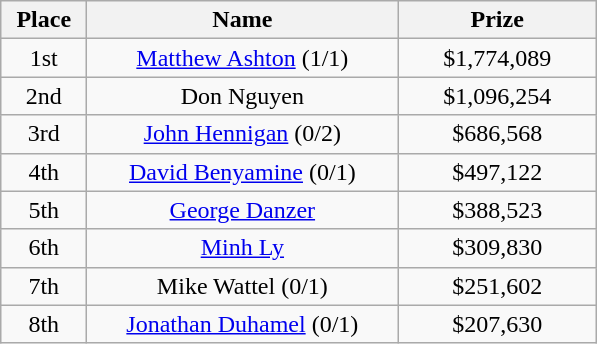<table class="wikitable">
<tr>
<th width="50">Place</th>
<th width="200">Name</th>
<th width="125">Prize</th>
</tr>
<tr>
<td align = "center">1st</td>
<td align = "center"><a href='#'>Matthew Ashton</a> (1/1)</td>
<td align = "center">$1,774,089</td>
</tr>
<tr>
<td align = "center">2nd</td>
<td align = "center">Don Nguyen</td>
<td align = "center">$1,096,254</td>
</tr>
<tr>
<td align = "center">3rd</td>
<td align = "center"><a href='#'>John Hennigan</a> (0/2)</td>
<td align = "center">$686,568</td>
</tr>
<tr>
<td align = "center">4th</td>
<td align = "center"><a href='#'>David Benyamine</a> (0/1)</td>
<td align = "center">$497,122</td>
</tr>
<tr>
<td align = "center">5th</td>
<td align = "center"><a href='#'>George Danzer</a></td>
<td align = "center">$388,523</td>
</tr>
<tr>
<td align = "center">6th</td>
<td align = "center"><a href='#'>Minh Ly</a></td>
<td align = "center">$309,830</td>
</tr>
<tr>
<td align = "center">7th</td>
<td align = "center">Mike Wattel (0/1)</td>
<td align = "center">$251,602</td>
</tr>
<tr>
<td align = "center">8th</td>
<td align = "center"><a href='#'>Jonathan Duhamel</a> (0/1)</td>
<td align = "center">$207,630</td>
</tr>
</table>
